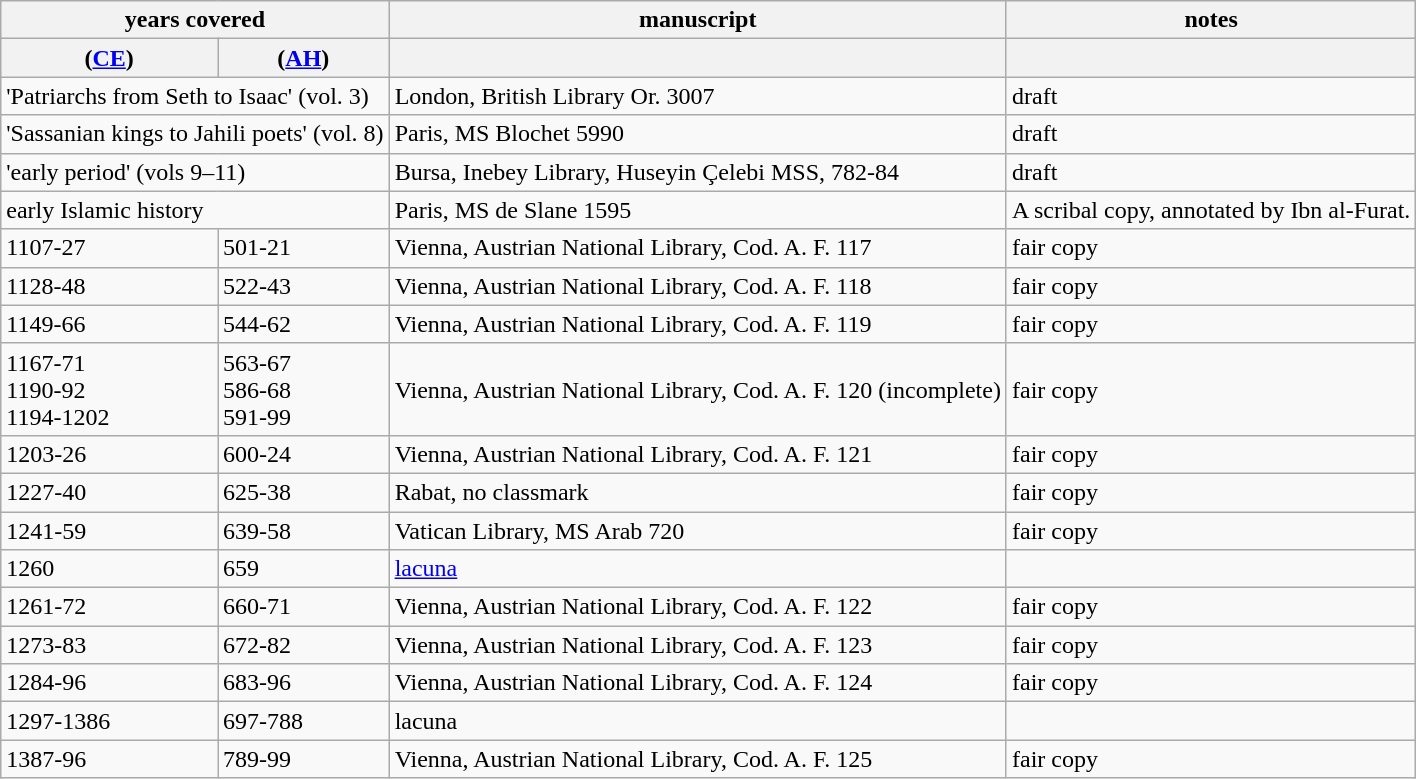<table class="wikitable">
<tr>
<th colspan="2">years covered</th>
<th>manuscript</th>
<th>notes</th>
</tr>
<tr>
<th>(<a href='#'>CE</a>)</th>
<th>(<a href='#'>AH</a>)</th>
<th></th>
<th></th>
</tr>
<tr>
<td colspan="2">'Patriarchs from Seth to Isaac' (vol. 3)</td>
<td>London, British Library Or. 3007</td>
<td>draft</td>
</tr>
<tr>
<td colspan="2">'Sassanian kings to Jahili poets' (vol. 8)</td>
<td>Paris, MS Blochet 5990</td>
<td>draft</td>
</tr>
<tr>
<td colspan="2">'early period' (vols 9–11)</td>
<td>Bursa, Inebey Library, Huseyin Çelebi MSS, 782-84</td>
<td>draft</td>
</tr>
<tr>
<td colspan="2">early Islamic history</td>
<td>Paris, MS de Slane 1595</td>
<td>A scribal copy, annotated by Ibn al-Furat.</td>
</tr>
<tr>
<td>1107-27</td>
<td>501-21</td>
<td>Vienna, Austrian National Library, Cod. A. F. 117</td>
<td>fair copy</td>
</tr>
<tr>
<td>1128-48</td>
<td>522-43</td>
<td>Vienna, Austrian National Library, Cod. A. F. 118</td>
<td>fair copy</td>
</tr>
<tr>
<td>1149-66</td>
<td>544-62</td>
<td>Vienna, Austrian National Library, Cod. A. F. 119</td>
<td>fair copy</td>
</tr>
<tr>
<td>1167-71<br>1190-92<br>1194-1202</td>
<td>563-67<br>586-68<br>591-99</td>
<td>Vienna, Austrian National Library, Cod. A. F. 120 (incomplete)</td>
<td>fair copy</td>
</tr>
<tr>
<td>1203-26</td>
<td>600-24</td>
<td>Vienna, Austrian National Library, Cod. A. F. 121</td>
<td>fair copy</td>
</tr>
<tr>
<td>1227-40</td>
<td>625-38</td>
<td>Rabat, no classmark</td>
<td>fair copy</td>
</tr>
<tr>
<td>1241-59</td>
<td>639-58</td>
<td>Vatican Library, MS Arab 720</td>
<td>fair copy</td>
</tr>
<tr>
<td>1260</td>
<td>659</td>
<td><a href='#'>lacuna</a></td>
<td></td>
</tr>
<tr>
<td>1261-72</td>
<td>660-71</td>
<td>Vienna, Austrian National Library, Cod. A. F. 122</td>
<td>fair copy</td>
</tr>
<tr>
<td>1273-83</td>
<td>672-82</td>
<td>Vienna, Austrian National Library, Cod. A. F. 123</td>
<td>fair copy</td>
</tr>
<tr>
<td>1284-96</td>
<td>683-96</td>
<td>Vienna, Austrian National Library, Cod. A. F. 124</td>
<td>fair copy</td>
</tr>
<tr>
<td>1297-1386</td>
<td>697-788</td>
<td>lacuna</td>
<td></td>
</tr>
<tr>
<td>1387-96</td>
<td>789-99</td>
<td>Vienna, Austrian National Library, Cod. A. F. 125</td>
<td>fair copy</td>
</tr>
</table>
